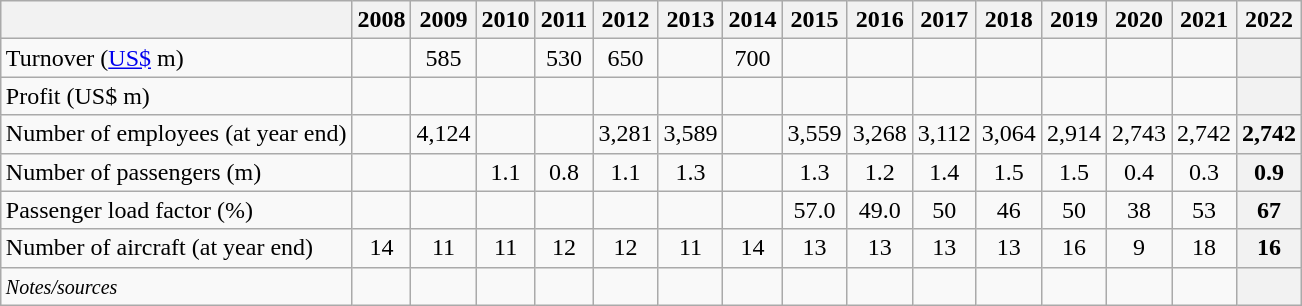<table class="wikitable" style="margin:0.5em auto;text-align:center">
<tr>
<th></th>
<th>2008</th>
<th>2009</th>
<th>2010</th>
<th>2011</th>
<th>2012</th>
<th>2013</th>
<th>2014</th>
<th>2015</th>
<th>2016</th>
<th>2017</th>
<th>2018</th>
<th>2019</th>
<th>2020</th>
<th>2021</th>
<th>2022</th>
</tr>
<tr>
<td style="text-align:left;">Turnover (<a href='#'>US$</a> m)</td>
<td></td>
<td>585</td>
<td></td>
<td>530</td>
<td>650</td>
<td></td>
<td>700</td>
<td></td>
<td></td>
<td></td>
<td></td>
<td></td>
<td></td>
<td></td>
<th></th>
</tr>
<tr>
<td style="text-align:left;">Profit (US$ m)</td>
<td></td>
<td></td>
<td></td>
<td></td>
<td></td>
<td></td>
<td></td>
<td></td>
<td></td>
<td></td>
<td></td>
<td></td>
<td></td>
<td></td>
<th></th>
</tr>
<tr>
<td style="text-align:left;">Number of employees (at year end)</td>
<td></td>
<td>4,124</td>
<td></td>
<td></td>
<td>3,281</td>
<td>3,589</td>
<td></td>
<td>3,559</td>
<td>3,268</td>
<td>3,112</td>
<td>3,064</td>
<td>2,914</td>
<td>2,743</td>
<td>2,742</td>
<th>2,742</th>
</tr>
<tr>
<td style="text-align:left;">Number of passengers (m)</td>
<td></td>
<td></td>
<td>1.1</td>
<td>0.8</td>
<td>1.1</td>
<td>1.3</td>
<td></td>
<td>1.3</td>
<td>1.2</td>
<td>1.4</td>
<td>1.5</td>
<td>1.5</td>
<td>0.4</td>
<td>0.3</td>
<th>0.9</th>
</tr>
<tr>
<td style="text-align:left;">Passenger load factor (%)</td>
<td></td>
<td></td>
<td></td>
<td></td>
<td></td>
<td></td>
<td></td>
<td>57.0</td>
<td>49.0</td>
<td>50</td>
<td>46</td>
<td>50</td>
<td>38</td>
<td>53</td>
<th>67</th>
</tr>
<tr>
<td style="text-align:left;">Number of aircraft (at year end)</td>
<td>14</td>
<td>11</td>
<td>11</td>
<td>12</td>
<td>12</td>
<td>11</td>
<td>14</td>
<td>13</td>
<td>13</td>
<td>13</td>
<td>13</td>
<td>16</td>
<td>9</td>
<td>18</td>
<th>16</th>
</tr>
<tr>
<td style="text-align:left;"><small><em>Notes/sources</em></small></td>
<td></td>
<td></td>
<td></td>
<td></td>
<td></td>
<td></td>
<td></td>
<td><br></td>
<td><br></td>
<td align=center></td>
<td align=center></td>
<td></td>
<td></td>
<td></td>
<th></th>
</tr>
</table>
